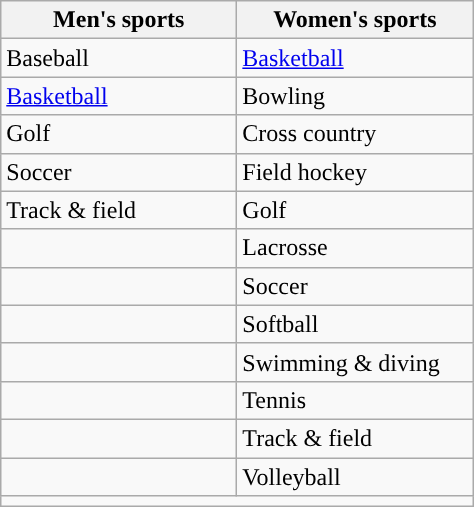<table class="wikitable"; style= "text-align: ">
<tr>
<th width=150px>Men's sports</th>
<th width=150px>Women's sports</th>
</tr>
<tr>
<td>Baseball</td>
<td><a href='#'>Basketball</a></td>
</tr>
<tr>
<td><a href='#'>Basketball</a></td>
<td>Bowling</td>
</tr>
<tr>
<td>Golf</td>
<td>Cross country</td>
</tr>
<tr>
<td>Soccer</td>
<td>Field hockey</td>
</tr>
<tr>
<td>Track & field</td>
<td>Golf</td>
</tr>
<tr>
<td></td>
<td>Lacrosse</td>
</tr>
<tr>
<td></td>
<td>Soccer</td>
</tr>
<tr>
<td></td>
<td>Softball</td>
</tr>
<tr>
<td></td>
<td>Swimming & diving</td>
</tr>
<tr>
<td></td>
<td>Tennis</td>
</tr>
<tr>
<td></td>
<td>Track & field</td>
</tr>
<tr>
<td></td>
<td>Volleyball</td>
</tr>
<tr>
<td colspan="2"></td>
</tr>
</table>
